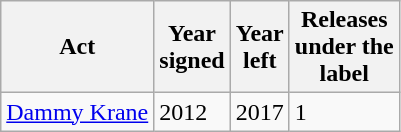<table class="wikitable">
<tr>
<th>Act</th>
<th>Year<br> signed</th>
<th>Year<br> left</th>
<th>Releases<br> under the<br> label</th>
</tr>
<tr>
<td><a href='#'>Dammy Krane</a></td>
<td>2012</td>
<td>2017</td>
<td>1</td>
</tr>
</table>
